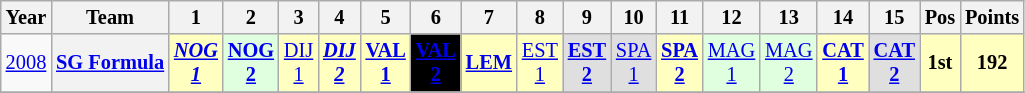<table class="wikitable" style="text-align:center; font-size:85%">
<tr>
<th>Year</th>
<th>Team</th>
<th>1</th>
<th>2</th>
<th>3</th>
<th>4</th>
<th>5</th>
<th>6</th>
<th>7</th>
<th>8</th>
<th>9</th>
<th>10</th>
<th>11</th>
<th>12</th>
<th>13</th>
<th>14</th>
<th>15</th>
<th>Pos</th>
<th>Points</th>
</tr>
<tr>
<td><a href='#'>2008</a></td>
<th nowrap><a href='#'>SG Formula</a></th>
<td style="background:#FFFFBF;"><strong><em><a href='#'>NOG<br>1</a></em></strong><br></td>
<td style="background:#DFFFDF;"><strong><a href='#'>NOG<br>2</a></strong><br></td>
<td style="background:#FFFFBF;"><a href='#'>DIJ<br>1</a><br></td>
<td style="background:#FFFFBF;"><strong><em><a href='#'>DIJ<br>2</a></em></strong><br></td>
<td style="background:#FFFFBF;"><strong><a href='#'>VAL<br>1</a></strong><br></td>
<td style="background:#000000; color:white"><strong><a href='#'><span>VAL<br>2</span></a></strong><br></td>
<td style="background:#FFFFBF;"><strong><a href='#'>LEM</a></strong><br></td>
<td style="background:#FFFFBF;"><a href='#'>EST<br>1</a><br></td>
<td style="background:#DFDFDF;"><strong><a href='#'>EST<br>2</a></strong><br></td>
<td style="background:#DFDFDF;"><a href='#'>SPA<br>1</a><br></td>
<td style="background:#FFFFBF;"><strong><a href='#'>SPA<br>2</a></strong><br></td>
<td style="background:#DFFFDF;"><a href='#'>MAG<br>1</a><br></td>
<td style="background:#DFFFDF;"><a href='#'>MAG<br>2</a><br></td>
<td style="background:#FFFFBF;"><strong><a href='#'>CAT<br>1</a></strong><br></td>
<td style="background:#DFDFDF;"><strong><a href='#'>CAT<br>2</a></strong><br></td>
<th style="background:#FFFFBF;">1st</th>
<th style="background:#FFFFBF;">192</th>
</tr>
<tr>
</tr>
</table>
